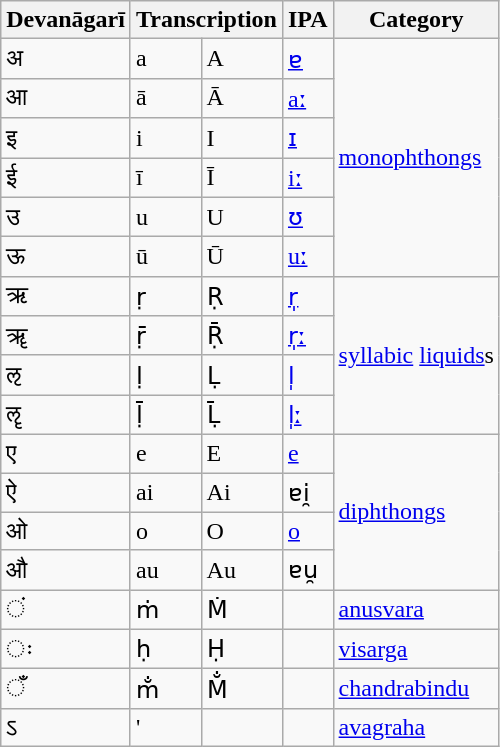<table class="wikitable">
<tr>
<th>Devanāgarī</th>
<th colspan=2>Transcription</th>
<th>IPA</th>
<th>Category</th>
</tr>
<tr>
<td>अ</td>
<td>a</td>
<td>A</td>
<td><a href='#'>ɐ</a></td>
<td rowspan=6><a href='#'>monophthongs</a></td>
</tr>
<tr>
<td>आ</td>
<td>ā</td>
<td>Ā</td>
<td><a href='#'>aː</a></td>
</tr>
<tr>
<td>इ</td>
<td>i</td>
<td>I</td>
<td><a href='#'>ɪ</a></td>
</tr>
<tr>
<td>ई</td>
<td>ī</td>
<td>Ī</td>
<td><a href='#'>iː</a></td>
</tr>
<tr>
<td>उ</td>
<td>u</td>
<td>U</td>
<td><a href='#'>ʊ</a></td>
</tr>
<tr>
<td>ऊ</td>
<td>ū</td>
<td>Ū</td>
<td><a href='#'>uː</a></td>
</tr>
<tr>
<td>ऋ</td>
<td>ṛ</td>
<td>Ṛ</td>
<td><a href='#'>r̩</a></td>
<td rowspan=4><a href='#'>syllabic</a> <a href='#'>liquids</a>s</td>
</tr>
<tr>
<td>ॠ</td>
<td>ṝ</td>
<td>Ṝ</td>
<td><a href='#'>r̩ː</a></td>
</tr>
<tr>
<td>ऌ</td>
<td>ḷ</td>
<td>Ḷ</td>
<td><a href='#'>l̩</a></td>
</tr>
<tr>
<td>ॡ</td>
<td>ḹ</td>
<td>Ḹ</td>
<td><a href='#'>l̩ː</a></td>
</tr>
<tr>
<td>ए</td>
<td>e</td>
<td>E</td>
<td><a href='#'>e</a></td>
<td rowspan=4><a href='#'>diphthongs</a></td>
</tr>
<tr>
<td>ऐ</td>
<td>ai</td>
<td>Ai</td>
<td>ɐi̯</td>
</tr>
<tr>
<td>ओ</td>
<td>o</td>
<td>O</td>
<td><a href='#'>o</a></td>
</tr>
<tr>
<td>औ</td>
<td>au</td>
<td>Au</td>
<td>ɐu̯</td>
</tr>
<tr>
<td>ं</td>
<td>ṁ</td>
<td>Ṁ</td>
<td></td>
<td><a href='#'>anusvara</a></td>
</tr>
<tr>
<td>ः</td>
<td>ḥ</td>
<td>Ḥ</td>
<td></td>
<td><a href='#'>visarga</a></td>
</tr>
<tr>
<td>ँ</td>
<td>m̐</td>
<td>M̐</td>
<td></td>
<td><a href='#'>chandrabindu</a></td>
</tr>
<tr>
<td>ऽ</td>
<td>'</td>
<td></td>
<td></td>
<td><a href='#'>avagraha</a></td>
</tr>
</table>
